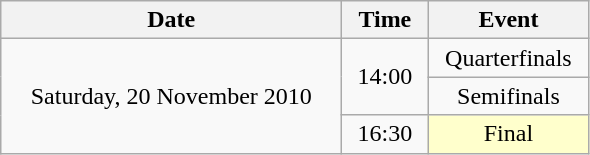<table class = "wikitable" style="text-align:center;">
<tr>
<th width=220>Date</th>
<th width=50>Time</th>
<th width=100>Event</th>
</tr>
<tr>
<td rowspan=3>Saturday, 20 November 2010</td>
<td rowspan=2>14:00</td>
<td>Quarterfinals</td>
</tr>
<tr>
<td>Semifinals</td>
</tr>
<tr>
<td>16:30</td>
<td bgcolor=ffffcc>Final</td>
</tr>
</table>
